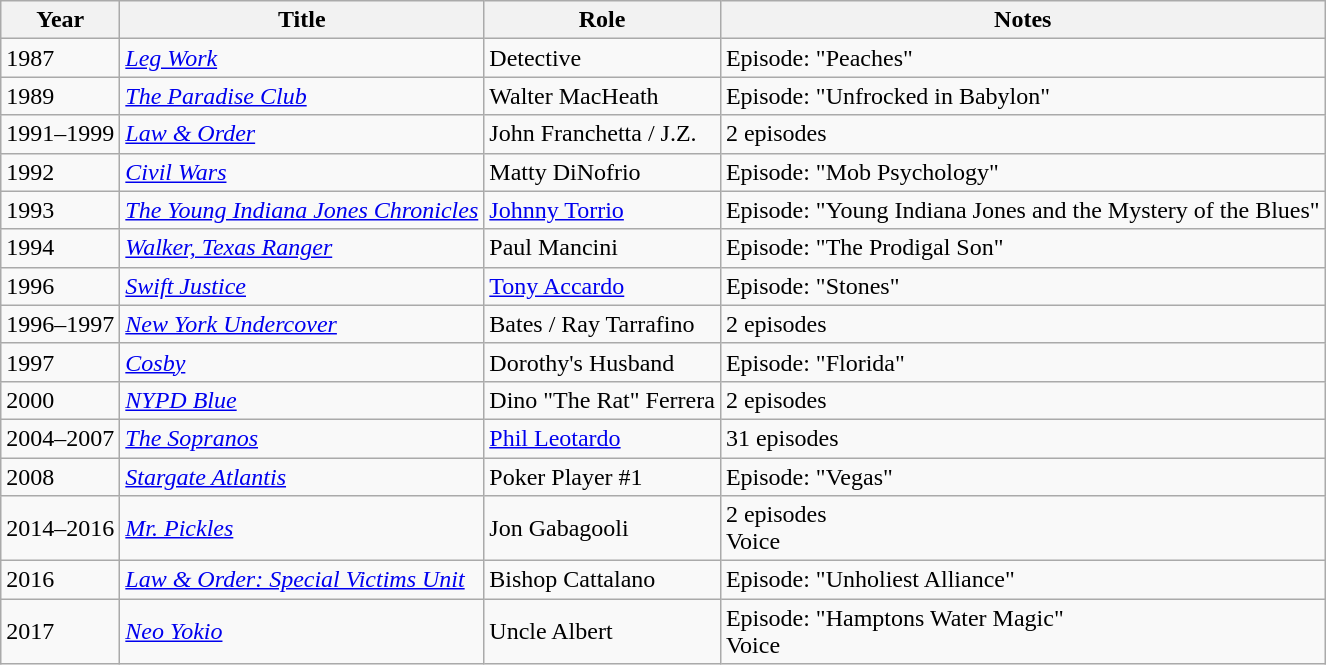<table class="wikitable plainrowheaders sortable">
<tr>
<th>Year</th>
<th>Title</th>
<th>Role</th>
<th scope="col" class="unsortable">Notes</th>
</tr>
<tr>
<td>1987</td>
<td><em><a href='#'>Leg Work</a></em></td>
<td>Detective</td>
<td>Episode: "Peaches"</td>
</tr>
<tr>
<td>1989</td>
<td><em><a href='#'>The Paradise Club</a></em></td>
<td>Walter MacHeath</td>
<td>Episode: "Unfrocked in Babylon"</td>
</tr>
<tr>
<td>1991–1999</td>
<td><em><a href='#'>Law & Order</a></em></td>
<td>John Franchetta / J.Z.</td>
<td>2 episodes</td>
</tr>
<tr>
<td>1992</td>
<td><em><a href='#'>Civil Wars</a></em></td>
<td>Matty DiNofrio</td>
<td>Episode: "Mob Psychology"</td>
</tr>
<tr>
<td>1993</td>
<td><em><a href='#'>The Young Indiana Jones Chronicles</a></em></td>
<td><a href='#'>Johnny Torrio</a></td>
<td>Episode: "Young Indiana Jones and the Mystery of the Blues"</td>
</tr>
<tr>
<td>1994</td>
<td><em><a href='#'>Walker, Texas Ranger</a></em></td>
<td>Paul Mancini</td>
<td>Episode: "The Prodigal Son"</td>
</tr>
<tr>
<td>1996</td>
<td><em><a href='#'>Swift Justice</a></em></td>
<td><a href='#'>Tony Accardo</a></td>
<td>Episode: "Stones"</td>
</tr>
<tr>
<td>1996–1997</td>
<td><em><a href='#'>New York Undercover</a></em></td>
<td>Bates / Ray Tarrafino</td>
<td>2 episodes</td>
</tr>
<tr>
<td>1997</td>
<td><em><a href='#'>Cosby</a></em></td>
<td>Dorothy's Husband</td>
<td>Episode: "Florida"</td>
</tr>
<tr>
<td>2000</td>
<td><em><a href='#'>NYPD Blue</a></em></td>
<td>Dino "The Rat" Ferrera</td>
<td>2 episodes</td>
</tr>
<tr>
<td>2004–2007</td>
<td><em><a href='#'>The Sopranos</a></em></td>
<td><a href='#'>Phil Leotardo</a></td>
<td>31 episodes</td>
</tr>
<tr>
<td>2008</td>
<td><em><a href='#'>Stargate Atlantis</a></em></td>
<td>Poker Player #1</td>
<td>Episode: "Vegas"</td>
</tr>
<tr>
<td>2014–2016</td>
<td><em><a href='#'>Mr. Pickles</a></em></td>
<td>Jon Gabagooli</td>
<td>2 episodes<br>Voice</td>
</tr>
<tr>
<td>2016</td>
<td><em><a href='#'>Law & Order: Special Victims Unit</a></em></td>
<td>Bishop Cattalano</td>
<td>Episode: "Unholiest Alliance"</td>
</tr>
<tr>
<td>2017</td>
<td><em><a href='#'>Neo Yokio</a></em></td>
<td>Uncle Albert</td>
<td>Episode: "Hamptons Water Magic"<br>Voice</td>
</tr>
</table>
